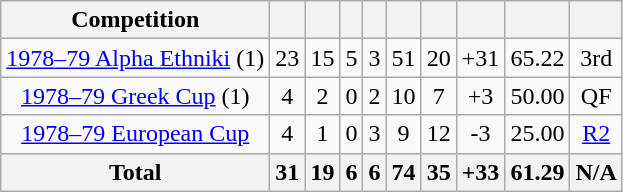<table class="wikitable" style="text-align:center">
<tr>
<th>Competition</th>
<th></th>
<th></th>
<th></th>
<th></th>
<th></th>
<th></th>
<th></th>
<th></th>
<th></th>
</tr>
<tr>
<td><a href='#'>1978–79 Alpha Ethniki</a> (1)</td>
<td>23</td>
<td>15</td>
<td>5</td>
<td>3</td>
<td>51</td>
<td>20</td>
<td>+31</td>
<td>65.22</td>
<td>3rd</td>
</tr>
<tr>
<td><a href='#'>1978–79 Greek Cup</a> (1)</td>
<td>4</td>
<td>2</td>
<td>0</td>
<td>2</td>
<td>10</td>
<td>7</td>
<td>+3</td>
<td>50.00</td>
<td>QF</td>
</tr>
<tr>
<td><a href='#'>1978–79 European Cup</a></td>
<td>4</td>
<td>1</td>
<td>0</td>
<td>3</td>
<td>9</td>
<td>12</td>
<td>-3</td>
<td>25.00</td>
<td><a href='#'>R2</a></td>
</tr>
<tr>
<th>Total</th>
<th>31</th>
<th>19</th>
<th>6</th>
<th>6</th>
<th>74</th>
<th>35</th>
<th>+33</th>
<th>61.29</th>
<th>N/A</th>
</tr>
</table>
